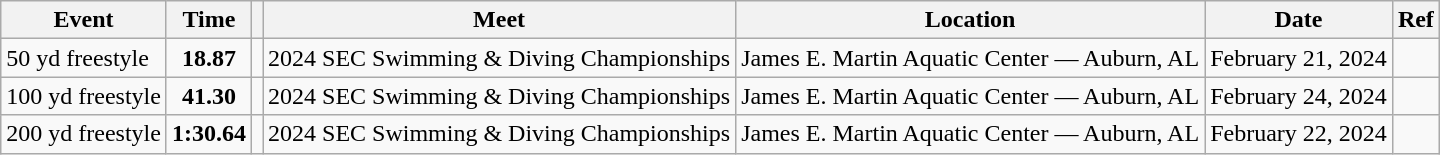<table class="wikitable">
<tr>
<th>Event</th>
<th>Time</th>
<th></th>
<th>Meet</th>
<th>Location</th>
<th>Date</th>
<th>Ref</th>
</tr>
<tr>
<td>50 yd freestyle</td>
<td style="text-align:center;"><strong>18.87</strong></td>
<td></td>
<td>2024 SEC Swimming & Diving Championships</td>
<td>James E. Martin Aquatic Center — Auburn, AL</td>
<td>February 21, 2024</td>
<td></td>
</tr>
<tr>
<td>100 yd freestyle</td>
<td style="text-align:center;"><strong>41.30</strong></td>
<td></td>
<td>2024 SEC Swimming & Diving Championships</td>
<td>James E. Martin Aquatic Center — Auburn, AL</td>
<td>February 24, 2024</td>
<td></td>
</tr>
<tr>
<td>200 yd freestyle</td>
<td style="text-align:center;"><strong>1:30.64</strong></td>
<td></td>
<td>2024 SEC Swimming & Diving Championships</td>
<td>James E. Martin Aquatic Center — Auburn, AL</td>
<td>February 22, 2024</td>
<td></td>
</tr>
</table>
